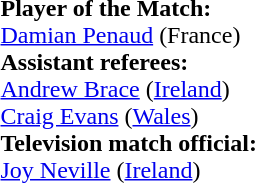<table style="width:100%">
<tr>
<td><br><strong>Player of the Match:</strong>
<br><a href='#'>Damian Penaud</a> (France)<br><strong>Assistant referees:</strong>
<br><a href='#'>Andrew Brace</a> (<a href='#'>Ireland</a>)
<br><a href='#'>Craig Evans</a> (<a href='#'>Wales</a>)
<br><strong>Television match official:</strong>
<br><a href='#'>Joy Neville</a> (<a href='#'>Ireland</a>)</td>
</tr>
</table>
